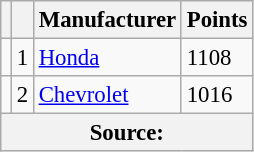<table class="wikitable" style="font-size: 95%;">
<tr>
<th scope="col"></th>
<th scope="col"></th>
<th scope="col">Manufacturer</th>
<th scope="col">Points</th>
</tr>
<tr>
<td align="left"></td>
<td align="center">1</td>
<td><a href='#'>Honda</a></td>
<td>1108</td>
</tr>
<tr>
<td align="left"></td>
<td align="center">2</td>
<td><a href='#'>Chevrolet</a></td>
<td>1016</td>
</tr>
<tr>
<th colspan=4>Source:</th>
</tr>
</table>
